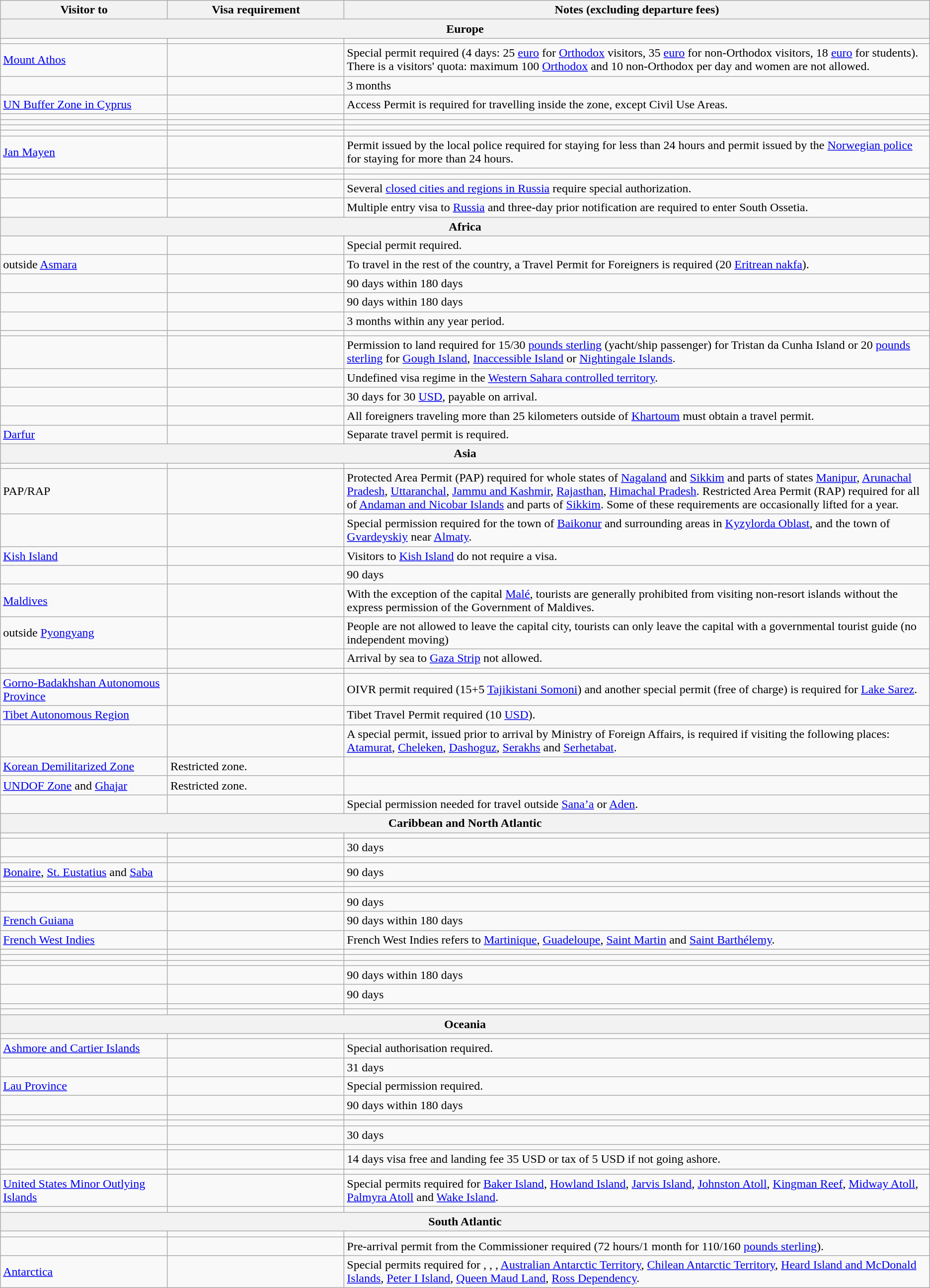<table class="wikitable" style="text-align: left; table-layout: fixed; ">
<tr>
<th style="width:18%;">Visitor to</th>
<th style="width:19%;">Visa requirement</th>
<th>Notes (excluding departure fees)</th>
</tr>
<tr>
<th colspan="3">Europe</th>
</tr>
<tr>
<td></td>
<td></td>
<td></td>
</tr>
<tr>
<td> <a href='#'>Mount Athos</a></td>
<td></td>
<td>Special permit required (4 days: 25 <a href='#'>euro</a> for <a href='#'>Orthodox</a> visitors, 35 <a href='#'>euro</a> for non-Orthodox visitors, 18 <a href='#'>euro</a> for students). There is a visitors' quota: maximum 100 <a href='#'>Orthodox</a> and 10 non-Orthodox per day and women are not allowed.</td>
</tr>
<tr>
<td></td>
<td></td>
<td>3 months</td>
</tr>
<tr>
<td> <a href='#'>UN Buffer Zone in Cyprus</a></td>
<td></td>
<td>Access Permit is required for travelling inside the zone, except Civil Use Areas.</td>
</tr>
<tr>
<td></td>
<td></td>
<td></td>
</tr>
<tr>
<td></td>
<td></td>
<td></td>
</tr>
<tr>
<td></td>
<td></td>
<td></td>
</tr>
<tr>
<td></td>
<td></td>
<td></td>
</tr>
<tr>
<td> <a href='#'>Jan Mayen</a></td>
<td></td>
<td>Permit issued by the local police required for staying for less than 24 hours and permit issued by the <a href='#'>Norwegian police</a> for staying for more than 24 hours.</td>
</tr>
<tr>
<td></td>
<td></td>
<td></td>
</tr>
<tr>
<td></td>
<td></td>
<td></td>
</tr>
<tr>
<td></td>
<td></td>
<td>Several <a href='#'>closed cities and regions in Russia</a> require special authorization.</td>
</tr>
<tr>
<td></td>
<td></td>
<td>Multiple entry visa to <a href='#'>Russia</a> and three-day prior notification are required to enter South Ossetia.</td>
</tr>
<tr>
<th colspan="3">Africa</th>
</tr>
<tr>
<td></td>
<td></td>
<td>Special permit required.</td>
</tr>
<tr>
<td> outside <a href='#'>Asmara</a></td>
<td></td>
<td>To travel in the rest of the country, a Travel Permit for Foreigners is required (20 <a href='#'>Eritrean nakfa</a>).</td>
</tr>
<tr>
<td></td>
<td></td>
<td>90 days within 180 days</td>
</tr>
<tr>
<td></td>
<td></td>
<td>90 days within 180 days</td>
</tr>
<tr>
<td></td>
<td></td>
<td>3 months within any year period.</td>
</tr>
<tr>
<td></td>
<td></td>
<td></td>
</tr>
<tr>
<td></td>
<td></td>
<td>Permission to land required for 15/30 <a href='#'>pounds sterling</a> (yacht/ship passenger) for Tristan da Cunha Island or 20 <a href='#'>pounds sterling</a> for <a href='#'>Gough Island</a>, <a href='#'>Inaccessible Island</a> or <a href='#'>Nightingale Islands</a>.</td>
</tr>
<tr>
<td></td>
<td></td>
<td>Undefined visa regime in the <a href='#'>Western Sahara controlled territory</a>.</td>
</tr>
<tr>
<td></td>
<td></td>
<td>30 days for 30 <a href='#'>USD</a>, payable on arrival.</td>
</tr>
<tr>
<td></td>
<td></td>
<td>All foreigners traveling more than 25 kilometers outside of <a href='#'>Khartoum</a> must obtain a travel permit.</td>
</tr>
<tr>
<td> <a href='#'>Darfur</a></td>
<td></td>
<td>Separate travel permit is required.</td>
</tr>
<tr>
<th colspan="3">Asia</th>
</tr>
<tr>
<td></td>
<td></td>
<td></td>
</tr>
<tr>
<td> PAP/RAP</td>
<td></td>
<td>Protected Area Permit (PAP) required for whole states of <a href='#'>Nagaland</a> and <a href='#'>Sikkim</a> and parts of states <a href='#'>Manipur</a>, <a href='#'>Arunachal Pradesh</a>, <a href='#'>Uttaranchal</a>, <a href='#'>Jammu and Kashmir</a>, <a href='#'>Rajasthan</a>, <a href='#'>Himachal Pradesh</a>. Restricted Area Permit (RAP) required for all of <a href='#'>Andaman and Nicobar Islands</a> and parts of <a href='#'>Sikkim</a>. Some of these requirements are occasionally lifted for a year.</td>
</tr>
<tr>
<td></td>
<td></td>
<td>Special permission required for the town of <a href='#'>Baikonur</a> and surrounding areas in <a href='#'>Kyzylorda Oblast</a>, and the town of <a href='#'>Gvardeyskiy</a> near <a href='#'>Almaty</a>.</td>
</tr>
<tr>
<td> <a href='#'>Kish Island</a></td>
<td></td>
<td>Visitors to <a href='#'>Kish Island</a> do not require a visa.</td>
</tr>
<tr>
<td></td>
<td></td>
<td>90 days</td>
</tr>
<tr>
<td> <a href='#'>Maldives</a></td>
<td></td>
<td>With the exception of the capital <a href='#'>Malé</a>, tourists are generally prohibited from visiting non-resort islands without the express permission of the Government of Maldives.</td>
</tr>
<tr>
<td> outside <a href='#'>Pyongyang</a></td>
<td></td>
<td>People are not allowed to leave the capital city, tourists can only leave the capital with a governmental tourist guide (no independent moving)</td>
</tr>
<tr>
<td></td>
<td></td>
<td>Arrival by sea to <a href='#'>Gaza Strip</a> not allowed.</td>
</tr>
<tr>
<td></td>
<td></td>
<td></td>
</tr>
<tr>
<td> <a href='#'>Gorno-Badakhshan Autonomous Province</a></td>
<td></td>
<td>OIVR permit required (15+5 <a href='#'>Tajikistani Somoni</a>) and another special permit (free of charge) is required for <a href='#'>Lake Sarez</a>.</td>
</tr>
<tr>
<td> <a href='#'>Tibet Autonomous Region</a></td>
<td></td>
<td>Tibet Travel Permit required (10 <a href='#'>USD</a>).</td>
</tr>
<tr>
<td></td>
<td></td>
<td>A special permit, issued prior to arrival by Ministry of Foreign Affairs, is required if visiting the following places: <a href='#'>Atamurat</a>, <a href='#'>Cheleken</a>, <a href='#'>Dashoguz</a>, <a href='#'>Serakhs</a> and <a href='#'>Serhetabat</a>.</td>
</tr>
<tr>
<td> <a href='#'>Korean Demilitarized Zone</a></td>
<td>Restricted zone.</td>
<td></td>
</tr>
<tr>
<td> <a href='#'>UNDOF Zone</a> and <a href='#'>Ghajar</a></td>
<td>Restricted zone.</td>
<td></td>
</tr>
<tr>
<td></td>
<td></td>
<td>Special permission needed for travel outside <a href='#'>Sana’a</a> or <a href='#'>Aden</a>.</td>
</tr>
<tr>
<th colspan="3">Caribbean and North Atlantic</th>
</tr>
<tr>
<td></td>
<td></td>
<td></td>
</tr>
<tr>
<td></td>
<td></td>
<td>30 days</td>
</tr>
<tr>
<td></td>
<td></td>
<td></td>
</tr>
<tr>
<td> <a href='#'>Bonaire</a>, <a href='#'>St. Eustatius</a> and <a href='#'>Saba</a></td>
<td></td>
<td>90 days</td>
</tr>
<tr>
<td></td>
<td></td>
<td></td>
</tr>
<tr>
<td></td>
<td></td>
<td></td>
</tr>
<tr>
<td></td>
<td></td>
<td>90 days</td>
</tr>
<tr>
<td> <a href='#'>French Guiana</a></td>
<td></td>
<td>90 days within 180 days</td>
</tr>
<tr>
<td> <a href='#'>French West Indies</a></td>
<td></td>
<td>French West Indies refers to <a href='#'>Martinique</a>, <a href='#'>Guadeloupe</a>, <a href='#'>Saint Martin</a> and <a href='#'>Saint Barthélemy</a>.</td>
</tr>
<tr>
<td></td>
<td></td>
<td></td>
</tr>
<tr>
<td></td>
<td></td>
<td></td>
</tr>
<tr>
<td></td>
<td></td>
<td></td>
</tr>
<tr>
<td></td>
<td></td>
<td>90 days within 180 days</td>
</tr>
<tr>
<td></td>
<td></td>
<td>90 days</td>
</tr>
<tr>
<td></td>
<td></td>
<td></td>
</tr>
<tr>
<td></td>
<td></td>
<td></td>
</tr>
<tr>
<th colspan="3">Oceania</th>
</tr>
<tr>
<td></td>
<td></td>
<td></td>
</tr>
<tr>
<td> <a href='#'>Ashmore and Cartier Islands</a></td>
<td></td>
<td>Special authorisation required.</td>
</tr>
<tr>
<td></td>
<td></td>
<td>31 days</td>
</tr>
<tr>
<td> <a href='#'>Lau Province</a></td>
<td></td>
<td>Special permission required.</td>
</tr>
<tr>
<td></td>
<td></td>
<td>90 days within 180 days</td>
</tr>
<tr>
<td></td>
<td></td>
<td></td>
</tr>
<tr>
<td></td>
<td></td>
<td></td>
</tr>
<tr>
<td></td>
<td></td>
<td>30 days</td>
</tr>
<tr>
<td></td>
<td></td>
<td></td>
</tr>
<tr>
<td></td>
<td></td>
<td>14 days visa free and landing fee 35 USD or tax of 5 USD if not going ashore.</td>
</tr>
<tr>
<td></td>
<td></td>
<td></td>
</tr>
<tr>
<td> <a href='#'>United States Minor Outlying Islands</a></td>
<td></td>
<td>Special permits required for <a href='#'>Baker Island</a>, <a href='#'>Howland Island</a>, <a href='#'>Jarvis Island</a>, <a href='#'>Johnston Atoll</a>, <a href='#'>Kingman Reef</a>, <a href='#'>Midway Atoll</a>, <a href='#'>Palmyra Atoll</a> and <a href='#'>Wake Island</a>.</td>
</tr>
<tr>
<td></td>
<td></td>
<td></td>
</tr>
<tr>
<th colspan="3">South Atlantic</th>
</tr>
<tr>
<td></td>
<td></td>
<td></td>
</tr>
<tr>
<td></td>
<td></td>
<td>Pre-arrival permit from the Commissioner required (72 hours/1 month for 110/160 <a href='#'>pounds sterling</a>).</td>
</tr>
<tr>
<td><a href='#'>Antarctica</a></td>
<td></td>
<td>Special permits required for , , ,  <a href='#'>Australian Antarctic Territory</a>,  <a href='#'>Chilean Antarctic Territory</a>,  <a href='#'>Heard Island and McDonald Islands</a>,  <a href='#'>Peter I Island</a>,  <a href='#'>Queen Maud Land</a>,  <a href='#'>Ross Dependency</a>.</td>
</tr>
</table>
